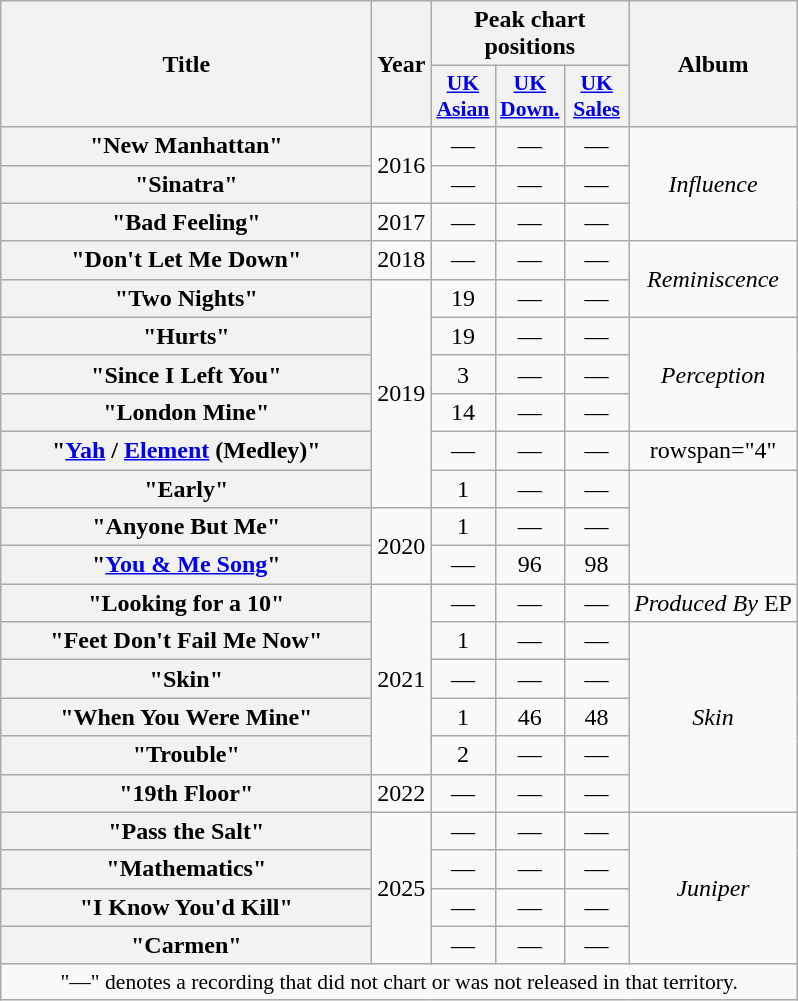<table class="wikitable plainrowheaders" style="text-align:center;">
<tr>
<th rowspan="2" scope="col" style="width:15em;">Title</th>
<th rowspan="2" scope="col">Year</th>
<th colspan="3">Peak chart positions</th>
<th rowspan="2" scope="col">Album</th>
</tr>
<tr>
<th scope="col" style="width:2.5em;font-size:90%;"><a href='#'>UK<br>Asian</a><br></th>
<th scope="col" style="width:2.5em;font-size:90%;"><a href='#'>UK<br>Down.</a><br></th>
<th scope="col" style="width:2.5em;font-size:90%;"><a href='#'>UK<br>Sales</a><br></th>
</tr>
<tr>
<th scope="row">"New Manhattan"</th>
<td rowspan="2">2016</td>
<td>—</td>
<td>—</td>
<td>—</td>
<td rowspan="3"><em>Influence</em></td>
</tr>
<tr>
<th scope="row">"Sinatra"</th>
<td>—</td>
<td>—</td>
<td>—</td>
</tr>
<tr>
<th scope="row">"Bad Feeling"</th>
<td>2017</td>
<td>—</td>
<td>—</td>
<td>—</td>
</tr>
<tr>
<th scope="row">"Don't Let Me Down"</th>
<td>2018</td>
<td>—</td>
<td>—</td>
<td>—</td>
<td rowspan="2"><em>Reminiscence</em></td>
</tr>
<tr>
<th scope="row">"Two Nights"</th>
<td rowspan="6">2019</td>
<td>19</td>
<td>—</td>
<td>—</td>
</tr>
<tr>
<th scope="row">"Hurts"</th>
<td>19</td>
<td>—</td>
<td>—</td>
<td rowspan="3"><em>Perception</em></td>
</tr>
<tr>
<th scope="row">"Since I Left You"</th>
<td>3</td>
<td>—</td>
<td>—</td>
</tr>
<tr>
<th scope="row">"London Mine"</th>
<td>14</td>
<td>—</td>
<td>—</td>
</tr>
<tr>
<th scope="row">"<a href='#'>Yah</a> / <a href='#'>Element</a> (Medley)"</th>
<td>—</td>
<td>—</td>
<td>—</td>
<td>rowspan="4" </td>
</tr>
<tr>
<th scope="row">"Early"<br></th>
<td>1</td>
<td>—</td>
<td>—</td>
</tr>
<tr>
<th scope="row">"Anyone But Me"</th>
<td rowspan="2">2020</td>
<td>1</td>
<td>—</td>
<td>—</td>
</tr>
<tr>
<th scope="row">"<a href='#'>You & Me Song</a>"</th>
<td>—</td>
<td>96</td>
<td>98</td>
</tr>
<tr>
<th scope = "row">"Looking for a 10" <br></th>
<td rowspan="5">2021</td>
<td>—</td>
<td>—</td>
<td>—</td>
<td><em>Produced By</em> EP</td>
</tr>
<tr>
<th scope = "row">"Feet Don't Fail Me Now"</th>
<td>1</td>
<td>—</td>
<td>—</td>
<td rowspan="5"><em>Skin</em></td>
</tr>
<tr>
<th scope = "row">"Skin"</th>
<td>—</td>
<td>—</td>
<td>—</td>
</tr>
<tr>
<th scope = "row">"When You Were Mine"</th>
<td>1</td>
<td>46</td>
<td>48</td>
</tr>
<tr>
<th scope = "row">"Trouble"</th>
<td>2</td>
<td>—</td>
<td>—</td>
</tr>
<tr>
<th scope = "row">"19th Floor"</th>
<td rowspan="1">2022</td>
<td>—</td>
<td>—</td>
<td>—</td>
</tr>
<tr>
<th scope = "row">"Pass the Salt"<br></th>
<td rowspan="4">2025</td>
<td>—</td>
<td>—</td>
<td>—</td>
<td rowspan="4"><em>Juniper</em></td>
</tr>
<tr>
<th scope = "row">"Mathematics"<br></th>
<td>—</td>
<td>—</td>
<td>—</td>
</tr>
<tr>
<th scope = "row">"I Know You'd Kill"</th>
<td>—</td>
<td>—</td>
<td>—</td>
</tr>
<tr>
<th scope = "row">"Carmen"</th>
<td>—</td>
<td>—</td>
<td>—</td>
</tr>
<tr>
<td colspan="6" style="font-size:90%">"—" denotes a recording that did not chart or was not released in that territory.</td>
</tr>
</table>
